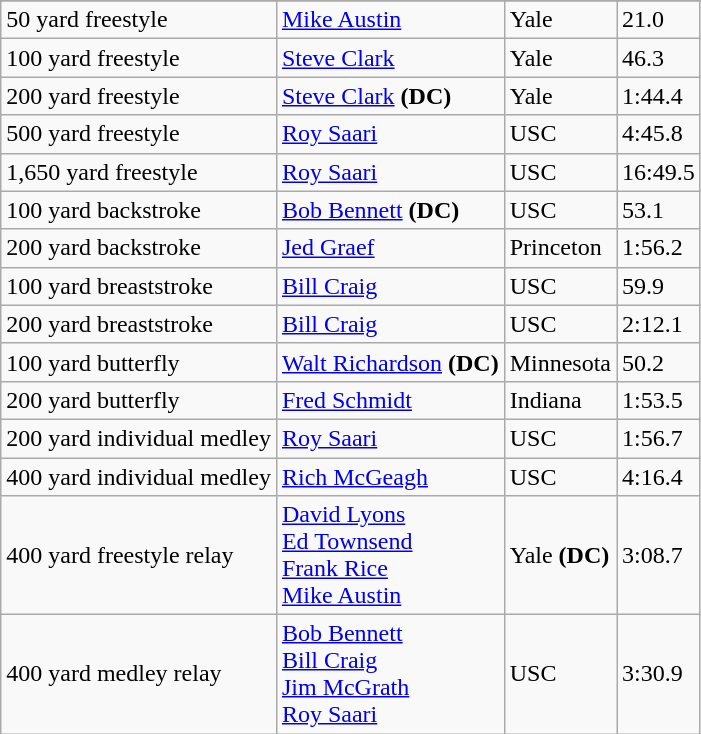<table class="wikitable sortable" style="text-align:left">
<tr>
</tr>
<tr>
<td>50 yard freestyle</td>
<td><a href='#'>Mike Austin</a></td>
<td>Yale</td>
<td>21.0</td>
</tr>
<tr>
<td>100 yard freestyle</td>
<td><a href='#'>Steve Clark</a></td>
<td>Yale</td>
<td>46.3</td>
</tr>
<tr>
<td>200 yard freestyle</td>
<td><a href='#'>Steve Clark</a> <strong>(DC)</strong></td>
<td>Yale</td>
<td>1:44.4</td>
</tr>
<tr>
<td>500 yard freestyle</td>
<td><a href='#'>Roy Saari</a></td>
<td>USC</td>
<td>4:45.8</td>
</tr>
<tr>
<td>1,650 yard freestyle</td>
<td><a href='#'>Roy Saari</a></td>
<td>USC</td>
<td>16:49.5</td>
</tr>
<tr>
<td>100 yard backstroke</td>
<td><a href='#'>Bob Bennett</a> <strong>(DC)</strong></td>
<td>USC</td>
<td>53.1</td>
</tr>
<tr>
<td>200 yard backstroke</td>
<td><a href='#'>Jed Graef</a></td>
<td>Princeton</td>
<td>1:56.2</td>
</tr>
<tr>
<td>100 yard breaststroke</td>
<td><a href='#'>Bill Craig</a></td>
<td>USC</td>
<td>59.9</td>
</tr>
<tr>
<td>200 yard breaststroke</td>
<td><a href='#'>Bill Craig</a></td>
<td>USC</td>
<td>2:12.1</td>
</tr>
<tr>
<td>100 yard butterfly</td>
<td><a href='#'>Walt Richardson</a> <strong>(DC)</strong></td>
<td>Minnesota</td>
<td>50.2</td>
</tr>
<tr>
<td>200 yard butterfly</td>
<td><a href='#'>Fred Schmidt</a></td>
<td>Indiana</td>
<td>1:53.5</td>
</tr>
<tr>
<td>200 yard individual medley</td>
<td><a href='#'>Roy Saari</a></td>
<td>USC</td>
<td>1:56.7</td>
</tr>
<tr>
<td>400 yard individual medley</td>
<td><a href='#'>Rich McGeagh</a></td>
<td>USC</td>
<td>4:16.4</td>
</tr>
<tr>
<td>400 yard freestyle relay</td>
<td><a href='#'>David Lyons</a><br><a href='#'>Ed Townsend</a><br><a href='#'>Frank Rice</a><br><a href='#'>Mike Austin</a></td>
<td>Yale <strong>(DC)</strong></td>
<td>3:08.7</td>
</tr>
<tr>
<td>400 yard medley relay</td>
<td><a href='#'>Bob Bennett</a><br><a href='#'>Bill Craig</a><br><a href='#'>Jim McGrath</a><br><a href='#'>Roy Saari</a></td>
<td>USC</td>
<td>3:30.9</td>
</tr>
</table>
